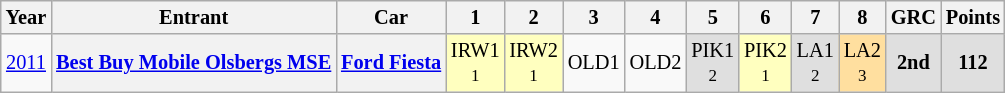<table class="wikitable" border="1" style="text-align:center; font-size:85%;">
<tr valign="top">
<th>Year</th>
<th>Entrant</th>
<th>Car</th>
<th>1</th>
<th>2</th>
<th>3</th>
<th>4</th>
<th>5</th>
<th>6</th>
<th>7</th>
<th>8</th>
<th>GRC</th>
<th>Points</th>
</tr>
<tr>
<td><a href='#'>2011</a></td>
<th nowrap><a href='#'>Best Buy Mobile Olsbergs MSE</a></th>
<th nowrap><a href='#'>Ford Fiesta</a></th>
<td style="background:#FFFFBF;">IRW1<br><small>1</small></td>
<td style="background:#FFFFBF;">IRW2<br><small>1</small></td>
<td>OLD1</td>
<td>OLD2</td>
<td style="background:#DFDFDF;">PIK1<br><small>2</small></td>
<td style="background:#FFFFBF;">PIK2<br><small>1</small></td>
<td style="background:#DFDFDF;">LA1<br><small>2</small></td>
<td style="background:#FFDF9F;">LA2<br><small>3</small></td>
<th style="background:#DFDFDF;">2nd</th>
<th style="background:#DFDFDF;">112</th>
</tr>
</table>
